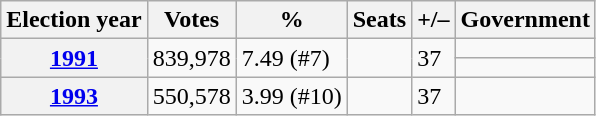<table class=wikitable>
<tr>
<th>Election year</th>
<th>Votes</th>
<th>%</th>
<th>Seats</th>
<th>+/–</th>
<th>Government</th>
</tr>
<tr>
<th rowspan="2"><a href='#'>1991</a></th>
<td rowspan="2">839,978</td>
<td rowspan="2">7.49 (#7)</td>
<td rowspan="2"></td>
<td rowspan="2"> 37</td>
<td></td>
</tr>
<tr>
<td></td>
</tr>
<tr>
<th><a href='#'>1993</a></th>
<td>550,578</td>
<td>3.99 (#10)</td>
<td></td>
<td> 37</td>
<td></td>
</tr>
</table>
